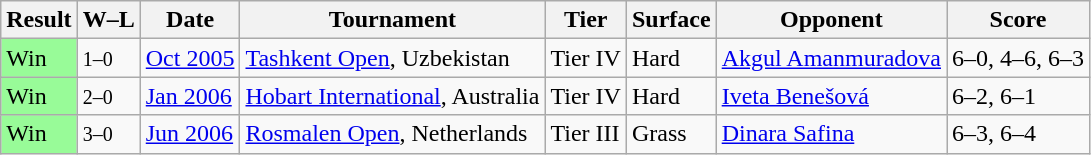<table class="sortable wikitable">
<tr>
<th>Result</th>
<th class="unsortable">W–L</th>
<th>Date</th>
<th>Tournament</th>
<th>Tier</th>
<th>Surface</th>
<th>Opponent</th>
<th class="unsortable">Score</th>
</tr>
<tr>
<td bgcolor=#98fb98>Win</td>
<td><small>1–0</small></td>
<td><a href='#'>Oct 2005</a></td>
<td><a href='#'>Tashkent Open</a>, Uzbekistan</td>
<td>Tier IV</td>
<td>Hard</td>
<td> <a href='#'>Akgul Amanmuradova</a></td>
<td>6–0, 4–6, 6–3</td>
</tr>
<tr>
<td bgcolor=#98fb98>Win</td>
<td><small>2–0</small></td>
<td><a href='#'>Jan 2006</a></td>
<td><a href='#'>Hobart International</a>, Australia</td>
<td>Tier IV</td>
<td>Hard</td>
<td> <a href='#'>Iveta Benešová</a></td>
<td>6–2, 6–1</td>
</tr>
<tr>
<td bgcolor=#98fb98>Win</td>
<td><small>3–0</small></td>
<td><a href='#'>Jun 2006</a></td>
<td><a href='#'>Rosmalen Open</a>, Netherlands</td>
<td>Tier III</td>
<td>Grass</td>
<td> <a href='#'>Dinara Safina</a></td>
<td>6–3, 6–4</td>
</tr>
</table>
